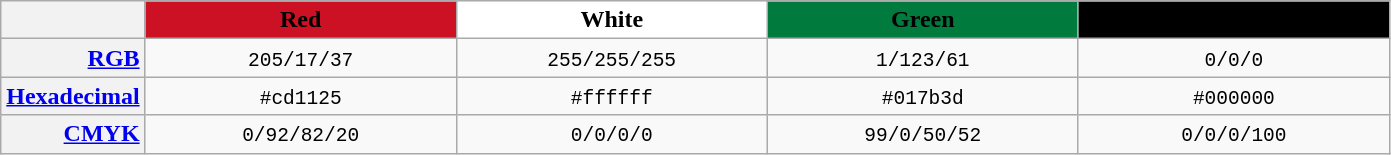<table class="wikitable" style="text-align:center;">
<tr>
<th></th>
<th style="background:#cd1125; width:200px"><span>Red</span></th>
<th style="background:#fff; width:200px;"><span>White</span></th>
<th style="background:#017b3d; width:200px"><span>Green</span></th>
<th style="background:#000000ff; width:200px"><span>Black</span></th>
</tr>
<tr>
<td style="background:#F2F2F2; text-align:right"><strong><a href='#'>RGB</a></strong></td>
<td><code>205/17/37</code></td>
<td><code>255/255/255</code></td>
<td><code>1/123/61</code></td>
<td><code>0/0/0</code></td>
</tr>
<tr>
<td style="background:#F2F2F2; text-align:right"><strong><a href='#'>Hexadecimal</a></strong></td>
<td><code>#cd1125</code></td>
<td><code>#ffffff</code></td>
<td><code>#017b3d</code></td>
<td><code>#000000</code></td>
</tr>
<tr>
<td style="background:#F2F2F2; text-align:right"><strong><a href='#'>CMYK</a></strong></td>
<td><code>0/92/82/20</code></td>
<td><code>0/0/0/0</code></td>
<td><code>99/0/50/52</code></td>
<td><code>0/0/0/100</code></td>
</tr>
</table>
